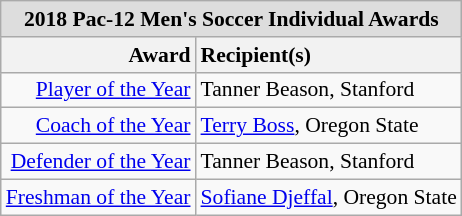<table class="wikitable" style="white-space:nowrap; font-size:90%;">
<tr>
<td colspan="7" style="text-align:center; background:#ddd;"><strong>2018 Pac-12 Men's Soccer Individual Awards</strong></td>
</tr>
<tr>
<th style="text-align:right;">Award</th>
<th style="text-align:left;">Recipient(s)</th>
</tr>
<tr>
<td style="text-align:right;"><a href='#'>Player of the Year</a></td>
<td style="text-align:left;">Tanner Beason, Stanford</td>
</tr>
<tr>
<td style="text-align:right;"><a href='#'>Coach of the Year</a></td>
<td style="text-align:left;"><a href='#'>Terry Boss</a>, Oregon State</td>
</tr>
<tr>
<td style="text-align:right;"><a href='#'>Defender of the Year</a></td>
<td style="text-align:left;">Tanner Beason, Stanford</td>
</tr>
<tr>
<td style="text-align:right;"><a href='#'>Freshman of the Year</a></td>
<td style="text-align:left;"><a href='#'>Sofiane Djeffal</a>, Oregon State</td>
</tr>
</table>
